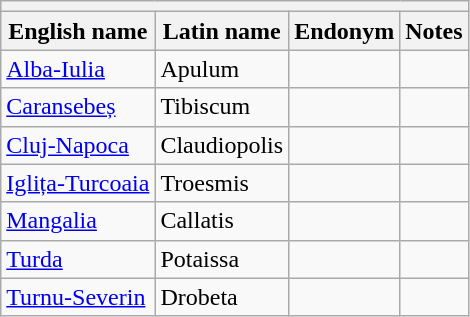<table class="wikitable sortable">
<tr>
<th colspan="4"></th>
</tr>
<tr>
<th>English name</th>
<th>Latin name</th>
<th>Endonym</th>
<th>Notes</th>
</tr>
<tr>
<td><a href='#'>Alba-Iulia</a></td>
<td>Apulum</td>
<td></td>
<td></td>
</tr>
<tr>
<td><a href='#'>Caransebeș</a></td>
<td>Tibiscum</td>
<td></td>
<td></td>
</tr>
<tr>
<td><a href='#'>Cluj-Napoca</a></td>
<td>Claudiopolis</td>
<td></td>
<td></td>
</tr>
<tr>
<td><a href='#'>Iglița-Turcoaia</a></td>
<td>Troesmis</td>
<td></td>
<td></td>
</tr>
<tr>
<td><a href='#'>Mangalia</a></td>
<td>Callatis</td>
<td></td>
<td></td>
</tr>
<tr>
<td><a href='#'>Turda</a></td>
<td>Potaissa</td>
<td></td>
<td></td>
</tr>
<tr>
<td><a href='#'>Turnu-Severin</a></td>
<td>Drobeta</td>
<td></td>
<td></td>
</tr>
</table>
